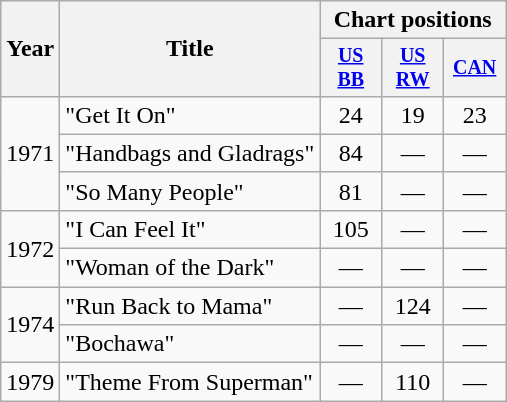<table class="wikitable" style="text-align:center;">
<tr>
<th rowspan="2">Year</th>
<th rowspan="2">Title</th>
<th colspan="3">Chart positions</th>
</tr>
<tr style="font-size:smaller;">
<th width="35"><a href='#'>US<br>BB</a><br></th>
<th width="35"><a href='#'>US<br>RW</a><br></th>
<th width="35"><a href='#'>CAN</a><br></th>
</tr>
<tr>
<td rowspan="3">1971</td>
<td align="left">"Get It On"</td>
<td>24</td>
<td>19</td>
<td>23</td>
</tr>
<tr>
<td align="left">"Handbags and Gladrags"</td>
<td>84</td>
<td>—</td>
<td>—</td>
</tr>
<tr>
<td align="left">"So Many People"</td>
<td>81</td>
<td>—</td>
<td>—</td>
</tr>
<tr>
<td rowspan="2">1972</td>
<td align="left">"I Can Feel It"</td>
<td>105</td>
<td>—</td>
<td>—</td>
</tr>
<tr>
<td align="left">"Woman of the Dark"</td>
<td>—</td>
<td>—</td>
<td>—</td>
</tr>
<tr>
<td rowspan="2">1974</td>
<td align="left">"Run Back to Mama"</td>
<td>—</td>
<td>124</td>
<td>—</td>
</tr>
<tr>
<td align="left">"Bochawa"</td>
<td>—</td>
<td>—</td>
<td>—</td>
</tr>
<tr>
<td>1979</td>
<td align="left">"Theme From Superman"</td>
<td>—</td>
<td>110</td>
<td>—</td>
</tr>
</table>
